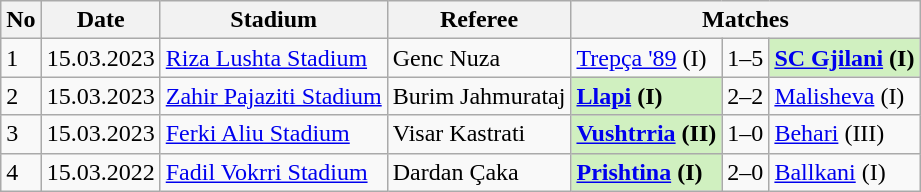<table class="wikitable">
<tr>
<th>No</th>
<th>Date</th>
<th>Stadium</th>
<th>Referee</th>
<th colspan="3">Matches</th>
</tr>
<tr>
<td>1</td>
<td>15.03.2023</td>
<td><a href='#'>Riza Lushta Stadium</a></td>
<td>Genc Nuza</td>
<td><a href='#'>Trepça '89</a> (I)</td>
<td align="center">1–5</td>
<td style="background:#d0f0c0;"><strong><a href='#'>SC Gjilani</a> (I)</strong></td>
</tr>
<tr>
<td>2</td>
<td>15.03.2023</td>
<td><a href='#'>Zahir Pajaziti Stadium</a></td>
<td>Burim Jahmurataj</td>
<td style="background:#d0f0c0;"><strong><a href='#'>Llapi</a> (I)</strong></td>
<td align="center">2–2 <br></td>
<td><a href='#'>Malisheva</a> (I)</td>
</tr>
<tr>
<td>3</td>
<td>15.03.2023</td>
<td><a href='#'>Ferki Aliu Stadium</a></td>
<td>Visar Kastrati</td>
<td style="background:#d0f0c0;"><strong><a href='#'>Vushtrria</a> (II)</strong></td>
<td align="center">1–0</td>
<td><a href='#'>Behari</a> (III)</td>
</tr>
<tr>
<td>4</td>
<td>15.03.2022</td>
<td><a href='#'>Fadil Vokrri Stadium</a></td>
<td>Dardan Çaka</td>
<td style="background:#d0f0c0;"><strong><a href='#'>Prishtina</a> (I)</strong></td>
<td align="center">2–0</td>
<td><a href='#'>Ballkani</a> (I)</td>
</tr>
</table>
